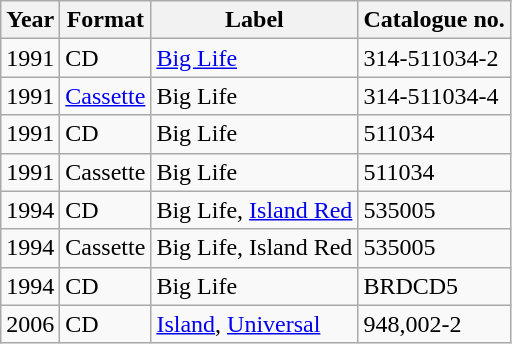<table class="wikitable plainrowheaders">
<tr>
<th>Year</th>
<th>Format</th>
<th>Label</th>
<th>Catalogue no.</th>
</tr>
<tr>
<td>1991</td>
<td>CD</td>
<td><a href='#'>Big Life</a></td>
<td>314-511034-2</td>
</tr>
<tr>
<td>1991</td>
<td><a href='#'>Cassette</a></td>
<td>Big Life</td>
<td>314-511034-4</td>
</tr>
<tr>
<td>1991</td>
<td>CD</td>
<td>Big Life</td>
<td>511034</td>
</tr>
<tr>
<td>1991</td>
<td>Cassette</td>
<td>Big Life</td>
<td>511034</td>
</tr>
<tr>
<td>1994</td>
<td>CD</td>
<td>Big Life, <a href='#'>Island Red</a></td>
<td>535005</td>
</tr>
<tr>
<td>1994</td>
<td>Cassette</td>
<td>Big Life, Island Red</td>
<td>535005</td>
</tr>
<tr>
<td>1994</td>
<td>CD</td>
<td>Big Life</td>
<td>BRDCD5</td>
</tr>
<tr>
<td>2006</td>
<td>CD</td>
<td><a href='#'>Island</a>, <a href='#'>Universal</a></td>
<td>948,002-2</td>
</tr>
</table>
